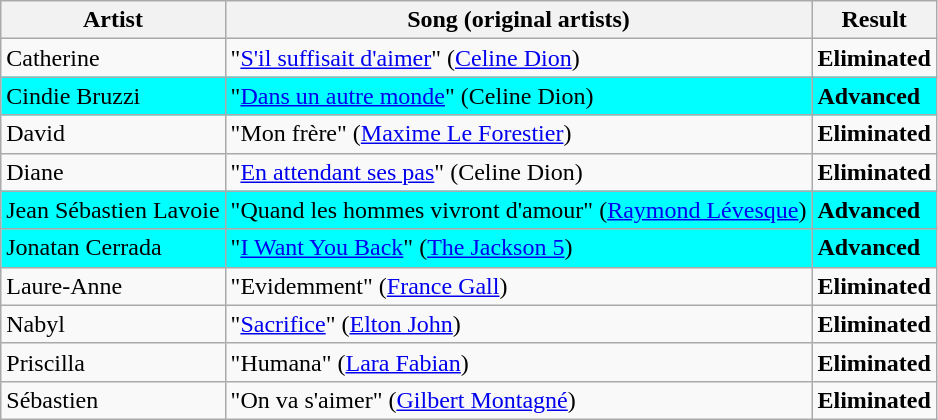<table class=wikitable>
<tr>
<th>Artist</th>
<th>Song (original artists)</th>
<th>Result</th>
</tr>
<tr>
<td>Catherine</td>
<td>"<a href='#'>S'il suffisait d'aimer</a>" (<a href='#'>Celine Dion</a>)</td>
<td><strong>Eliminated</strong></td>
</tr>
<tr style="background:cyan;">
<td>Cindie Bruzzi</td>
<td>"<a href='#'>Dans un autre monde</a>" (Celine Dion)</td>
<td><strong>Advanced</strong></td>
</tr>
<tr>
<td>David</td>
<td>"Mon frère" (<a href='#'>Maxime Le Forestier</a>)</td>
<td><strong>Eliminated</strong></td>
</tr>
<tr>
<td>Diane</td>
<td>"<a href='#'>En attendant ses pas</a>" (Celine Dion)</td>
<td><strong>Eliminated</strong></td>
</tr>
<tr style="background:cyan;">
<td>Jean Sébastien Lavoie</td>
<td>"Quand les hommes vivront d'amour" (<a href='#'>Raymond Lévesque</a>)</td>
<td><strong>Advanced</strong></td>
</tr>
<tr style="background:cyan;">
<td>Jonatan Cerrada</td>
<td>"<a href='#'>I Want You Back</a>" (<a href='#'>The Jackson 5</a>)</td>
<td><strong>Advanced</strong></td>
</tr>
<tr>
<td>Laure-Anne</td>
<td>"Evidemment" (<a href='#'>France Gall</a>)</td>
<td><strong>Eliminated</strong></td>
</tr>
<tr>
<td>Nabyl</td>
<td>"<a href='#'>Sacrifice</a>" (<a href='#'>Elton John</a>)</td>
<td><strong>Eliminated</strong></td>
</tr>
<tr>
<td>Priscilla</td>
<td>"Humana" (<a href='#'>Lara Fabian</a>)</td>
<td><strong>Eliminated</strong></td>
</tr>
<tr>
<td>Sébastien</td>
<td>"On va s'aimer" (<a href='#'>Gilbert Montagné</a>)</td>
<td><strong>Eliminated</strong></td>
</tr>
</table>
